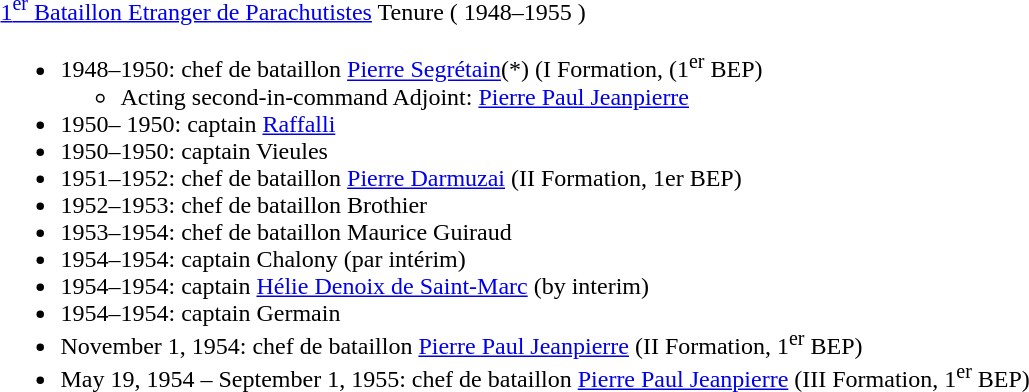<table>
<tr>
<td valign=top><br>
<a href='#'>1<sup>er</sup> Bataillon Etranger de Parachutistes</a> Tenure ( 1948–1955 )<ul><li>1948–1950: chef de bataillon <a href='#'>Pierre Segrétain</a>(*) (I Formation, (1<sup>er</sup> BEP)<ul><li>Acting second-in-command Adjoint: <a href='#'>Pierre Paul Jeanpierre</a></li></ul></li><li>1950– 1950: captain <a href='#'>Raffalli</a></li><li>1950–1950: captain Vieules</li><li>1951–1952: chef de bataillon <a href='#'>Pierre Darmuzai</a> (II Formation, 1er BEP)</li><li>1952–1953: chef de bataillon Brothier</li><li>1953–1954: chef de bataillon Maurice Guiraud</li><li>1954–1954: captain Chalony (par intérim)</li><li>1954–1954: captain <a href='#'>Hélie Denoix de Saint-Marc</a> (by interim)</li><li>1954–1954: captain Germain</li><li>November 1, 1954: chef de bataillon <a href='#'>Pierre Paul Jeanpierre</a> (II Formation, 1<sup>er</sup> BEP)</li><li>May 19, 1954 – September 1, 1955: chef de bataillon <a href='#'>Pierre Paul Jeanpierre</a> (III Formation, 1<sup>er</sup> BEP)</li></ul></td>
</tr>
</table>
